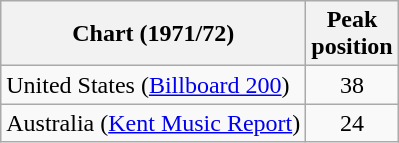<table class="wikitable">
<tr>
<th>Chart (1971/72)</th>
<th>Peak<br>position</th>
</tr>
<tr>
<td>United States (<a href='#'>Billboard 200</a>)</td>
<td align="center">38</td>
</tr>
<tr>
<td>Australia (<a href='#'>Kent Music Report</a>)</td>
<td style="text-align:center;">24</td>
</tr>
</table>
